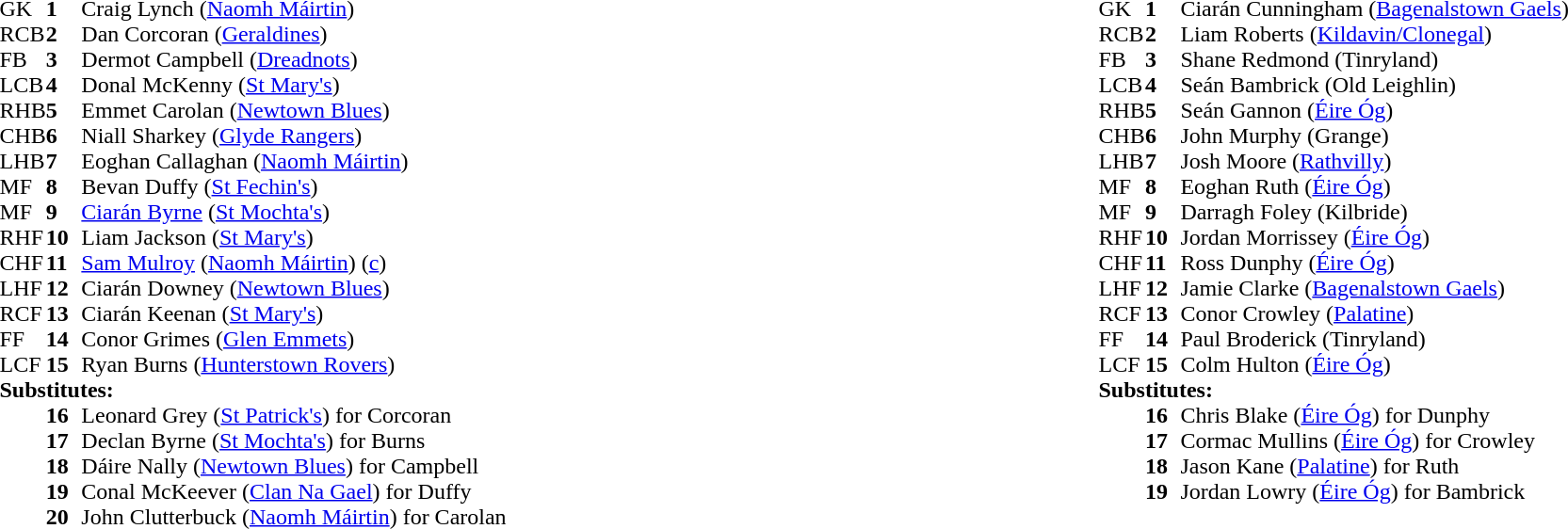<table style="width:100%;">
<tr>
<td style="vertical-align:top; width:50%"><br><table cellspacing="0" cellpadding="0">
<tr>
<th width="25"></th>
<th width="25"></th>
</tr>
<tr>
<td>GK</td>
<td><strong>1</strong></td>
<td>Craig Lynch (<a href='#'>Naomh Máirtin</a>)</td>
</tr>
<tr>
<td>RCB</td>
<td><strong>2</strong></td>
<td>Dan Corcoran (<a href='#'>Geraldines</a>)</td>
</tr>
<tr>
<td>FB</td>
<td><strong>3</strong></td>
<td>Dermot Campbell (<a href='#'>Dreadnots</a>)</td>
</tr>
<tr>
<td>LCB</td>
<td><strong>4</strong></td>
<td>Donal McKenny (<a href='#'>St Mary's</a>)</td>
</tr>
<tr>
<td>RHB</td>
<td><strong>5</strong></td>
<td>Emmet Carolan (<a href='#'>Newtown Blues</a>)</td>
</tr>
<tr>
<td>CHB</td>
<td><strong>6</strong></td>
<td>Niall Sharkey (<a href='#'>Glyde Rangers</a>)</td>
</tr>
<tr>
<td>LHB</td>
<td><strong>7</strong></td>
<td>Eoghan Callaghan (<a href='#'>Naomh Máirtin</a>)</td>
</tr>
<tr>
<td>MF</td>
<td><strong>8</strong></td>
<td>Bevan Duffy (<a href='#'>St Fechin's</a>)</td>
</tr>
<tr>
<td>MF</td>
<td><strong>9</strong></td>
<td><a href='#'>Ciarán Byrne</a> (<a href='#'>St Mochta's</a>)</td>
</tr>
<tr>
<td>RHF</td>
<td><strong>10</strong></td>
<td>Liam Jackson (<a href='#'>St Mary's</a>)</td>
</tr>
<tr>
<td>CHF</td>
<td><strong>11</strong></td>
<td><a href='#'>Sam Mulroy</a> (<a href='#'>Naomh Máirtin</a>) (<a href='#'>c</a>)</td>
</tr>
<tr>
<td>LHF</td>
<td><strong>12</strong></td>
<td>Ciarán Downey (<a href='#'>Newtown Blues</a>)</td>
</tr>
<tr>
<td>RCF</td>
<td><strong>13</strong></td>
<td>Ciarán Keenan (<a href='#'>St Mary's</a>)</td>
</tr>
<tr>
<td>FF</td>
<td><strong>14</strong></td>
<td>Conor Grimes (<a href='#'>Glen Emmets</a>)</td>
</tr>
<tr>
<td>LCF</td>
<td><strong>15</strong></td>
<td>Ryan Burns (<a href='#'>Hunterstown Rovers</a>)</td>
</tr>
<tr>
<td colspan=3><strong>Substitutes:</strong></td>
</tr>
<tr>
<td></td>
<td><strong>16</strong></td>
<td>Leonard Grey (<a href='#'>St Patrick's</a>) for Corcoran</td>
</tr>
<tr>
<td></td>
<td><strong>17</strong></td>
<td>Declan Byrne (<a href='#'>St Mochta's</a>) for Burns</td>
</tr>
<tr>
<td></td>
<td><strong>18</strong></td>
<td>Dáire Nally (<a href='#'>Newtown Blues</a>) for Campbell</td>
</tr>
<tr>
<td></td>
<td><strong>19</strong></td>
<td>Conal McKeever (<a href='#'>Clan Na Gael</a>) for Duffy</td>
</tr>
<tr>
<td></td>
<td><strong>20</strong></td>
<td>John Clutterbuck (<a href='#'>Naomh Máirtin</a>) for Carolan</td>
<td></td>
</tr>
</table>
</td>
<td style="vertical-align:top; width:50%"><br><table cellspacing="0" cellpadding="0" style="margin:auto">
<tr>
<th width="25"></th>
<th width="25"></th>
</tr>
<tr>
<td>GK</td>
<td><strong>1</strong></td>
<td>Ciarán Cunningham (<a href='#'>Bagenalstown Gaels</a>)</td>
</tr>
<tr>
<td>RCB</td>
<td><strong>2</strong></td>
<td>Liam Roberts (<a href='#'>Kildavin/Clonegal</a>)</td>
</tr>
<tr>
<td>FB</td>
<td><strong>3</strong></td>
<td>Shane Redmond (Tinryland)</td>
</tr>
<tr>
<td>LCB</td>
<td><strong>4</strong></td>
<td>Seán Bambrick (Old Leighlin)</td>
</tr>
<tr>
<td>RHB</td>
<td><strong>5</strong></td>
<td>Seán Gannon (<a href='#'>Éire Óg</a>)</td>
</tr>
<tr>
<td>CHB</td>
<td><strong>6</strong></td>
<td>John Murphy (Grange)</td>
</tr>
<tr>
<td>LHB</td>
<td><strong>7</strong></td>
<td>Josh Moore (<a href='#'>Rathvilly</a>)</td>
</tr>
<tr>
<td>MF</td>
<td><strong>8</strong></td>
<td>Eoghan Ruth (<a href='#'>Éire Óg</a>)</td>
</tr>
<tr>
<td>MF</td>
<td><strong>9</strong></td>
<td>Darragh Foley (Kilbride)</td>
</tr>
<tr>
<td>RHF</td>
<td><strong>10</strong></td>
<td>Jordan Morrissey (<a href='#'>Éire Óg</a>)</td>
</tr>
<tr>
<td>CHF</td>
<td><strong>11</strong></td>
<td>Ross Dunphy (<a href='#'>Éire Óg</a>)</td>
</tr>
<tr>
<td>LHF</td>
<td><strong>12</strong></td>
<td>Jamie Clarke (<a href='#'>Bagenalstown Gaels</a>)</td>
</tr>
<tr>
<td>RCF</td>
<td><strong>13</strong></td>
<td>Conor Crowley (<a href='#'>Palatine</a>)</td>
</tr>
<tr>
<td>FF</td>
<td><strong>14</strong></td>
<td>Paul Broderick (Tinryland)</td>
</tr>
<tr>
<td>LCF</td>
<td><strong>15</strong></td>
<td>Colm Hulton (<a href='#'>Éire Óg</a>)</td>
</tr>
<tr>
<td colspan=3><strong>Substitutes:</strong></td>
</tr>
<tr>
<td></td>
<td><strong>16</strong></td>
<td>Chris Blake (<a href='#'>Éire Óg</a>) for Dunphy</td>
</tr>
<tr>
<td></td>
<td><strong>17</strong></td>
<td>Cormac Mullins (<a href='#'>Éire Óg</a>) for Crowley</td>
</tr>
<tr>
<td></td>
<td><strong>18</strong></td>
<td>Jason Kane (<a href='#'>Palatine</a>) for Ruth</td>
</tr>
<tr>
<td></td>
<td><strong>19</strong></td>
<td>Jordan Lowry (<a href='#'>Éire Óg</a>) for Bambrick</td>
</tr>
<tr>
</tr>
</table>
</td>
</tr>
<tr>
</tr>
</table>
